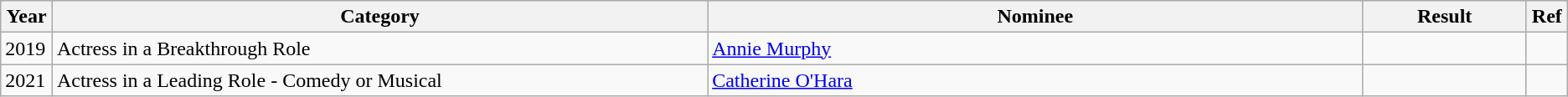<table class="wikitable">
<tr>
<th width="3%">Year</th>
<th width="40%">Category</th>
<th width="40%">Nominee</th>
<th width="10%">Result</th>
<th width="2%">Ref</th>
</tr>
<tr>
<td>2019</td>
<td>Actress in a Breakthrough Role</td>
<td><a href='#'>Annie Murphy</a></td>
<td></td>
<td></td>
</tr>
<tr>
<td>2021</td>
<td>Actress in a Leading Role - Comedy or Musical</td>
<td><a href='#'>Catherine O'Hara</a></td>
<td></td>
<td></td>
</tr>
</table>
